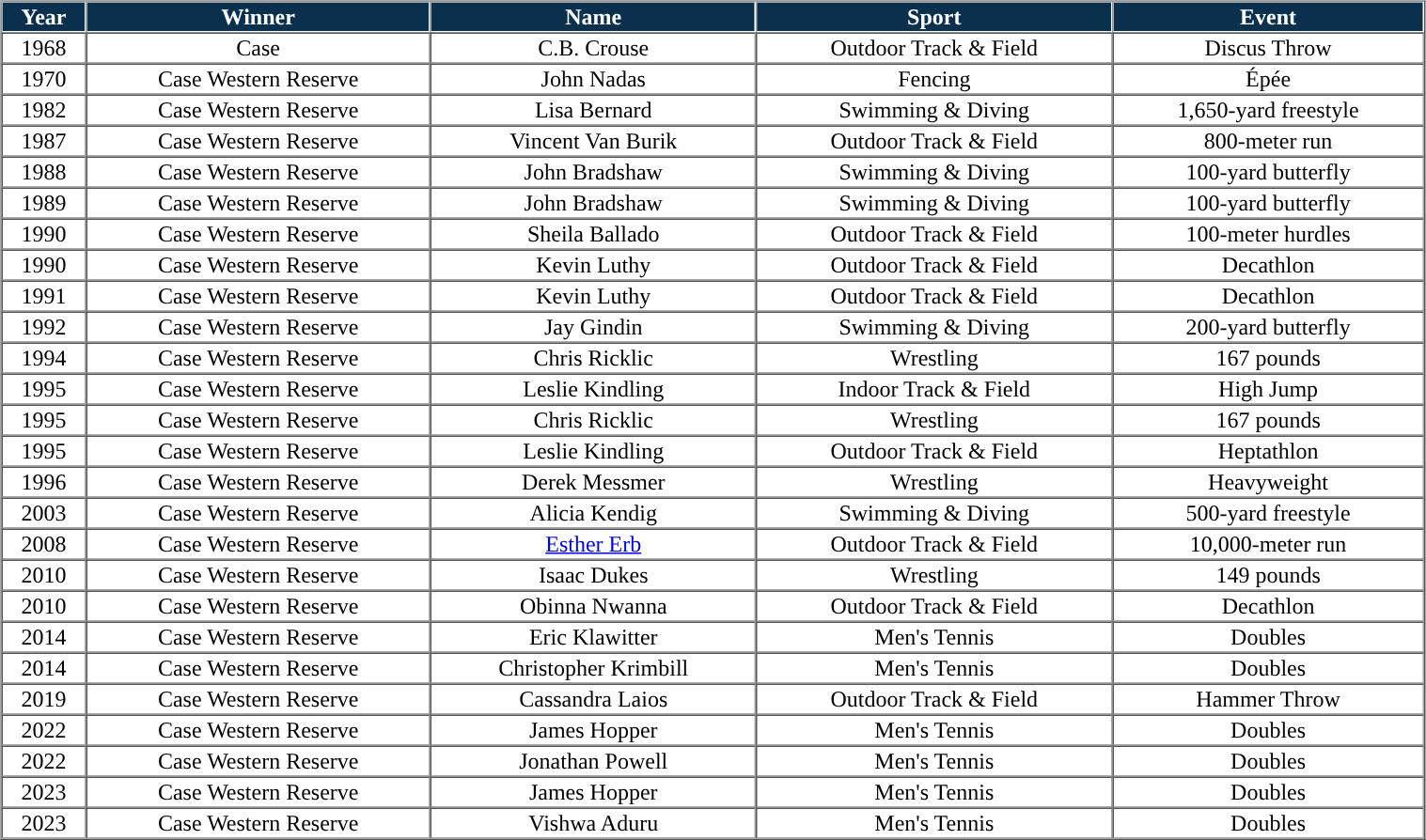<table bcellpadding="1" border="1" cellspacing="0" style="width:80%;"valign="top">
<tr>
<th - style="background:#0A304E; color:white">Year</th>
<th - style="background:#0A304E; color:white">Winner</th>
<th - style="background:#0A304E; color:white">Name</th>
<th - style="background:#0A304E; color:white">Sport</th>
<th - style="background:#0A304E; color:white">Event</th>
</tr>
<tr style="text-align:center;">
<td>1968</td>
<td>Case</td>
<td>C.B. Crouse</td>
<td>Outdoor Track & Field</td>
<td>Discus Throw</td>
</tr>
<tr style="text-align:center;">
<td>1970</td>
<td>Case Western Reserve</td>
<td>John Nadas</td>
<td>Fencing</td>
<td>Épée</td>
</tr>
<tr style="text-align:center;">
<td>1982</td>
<td>Case Western Reserve</td>
<td>Lisa Bernard</td>
<td>Swimming & Diving</td>
<td>1,650-yard freestyle</td>
</tr>
<tr style="text-align:center;">
<td>1987</td>
<td>Case Western Reserve</td>
<td>Vincent Van Burik</td>
<td>Outdoor Track & Field</td>
<td>800-meter run</td>
</tr>
<tr style="text-align:center;">
<td>1988</td>
<td>Case Western Reserve</td>
<td>John Bradshaw</td>
<td>Swimming & Diving</td>
<td>100-yard butterfly</td>
</tr>
<tr style="text-align:center;">
<td>1989</td>
<td>Case Western Reserve</td>
<td>John Bradshaw</td>
<td>Swimming & Diving</td>
<td>100-yard butterfly</td>
</tr>
<tr style="text-align:center;">
<td>1990</td>
<td>Case Western Reserve</td>
<td>Sheila Ballado</td>
<td>Outdoor Track & Field</td>
<td>100-meter hurdles</td>
</tr>
<tr style="text-align:center;">
<td>1990</td>
<td>Case Western Reserve</td>
<td>Kevin Luthy</td>
<td>Outdoor Track & Field</td>
<td>Decathlon</td>
</tr>
<tr style="text-align:center;">
<td>1991</td>
<td>Case Western Reserve</td>
<td>Kevin Luthy</td>
<td>Outdoor Track & Field</td>
<td>Decathlon</td>
</tr>
<tr style="text-align:center;">
<td>1992</td>
<td>Case Western Reserve</td>
<td>Jay Gindin</td>
<td>Swimming & Diving</td>
<td>200-yard butterfly</td>
</tr>
<tr style="text-align:center;">
<td>1994</td>
<td>Case Western Reserve</td>
<td>Chris Ricklic</td>
<td>Wrestling</td>
<td>167 pounds</td>
</tr>
<tr style="text-align:center;">
<td>1995</td>
<td>Case Western Reserve</td>
<td>Leslie Kindling</td>
<td>Indoor Track & Field</td>
<td>High Jump</td>
</tr>
<tr style="text-align:center;">
<td>1995</td>
<td>Case Western Reserve</td>
<td>Chris Ricklic</td>
<td>Wrestling</td>
<td>167 pounds</td>
</tr>
<tr style="text-align:center;">
<td>1995</td>
<td>Case Western Reserve</td>
<td>Leslie Kindling</td>
<td>Outdoor Track & Field</td>
<td>Heptathlon</td>
</tr>
<tr style="text-align:center;">
<td>1996</td>
<td>Case Western Reserve</td>
<td>Derek Messmer</td>
<td>Wrestling</td>
<td>Heavyweight</td>
</tr>
<tr style="text-align:center;">
<td>2003</td>
<td>Case Western Reserve</td>
<td>Alicia Kendig</td>
<td>Swimming & Diving</td>
<td>500-yard freestyle</td>
</tr>
<tr style="text-align:center;">
<td>2008</td>
<td>Case Western Reserve</td>
<td><a href='#'>Esther Erb</a></td>
<td>Outdoor Track & Field</td>
<td>10,000-meter run</td>
</tr>
<tr style="text-align:center;">
<td>2010</td>
<td>Case Western Reserve</td>
<td>Isaac Dukes</td>
<td>Wrestling</td>
<td>149 pounds</td>
</tr>
<tr style="text-align:center;">
<td>2010</td>
<td>Case Western Reserve</td>
<td>Obinna Nwanna</td>
<td>Outdoor Track & Field</td>
<td>Decathlon</td>
</tr>
<tr style="text-align:center;">
<td>2014</td>
<td>Case Western Reserve</td>
<td>Eric Klawitter</td>
<td>Men's Tennis</td>
<td>Doubles</td>
</tr>
<tr style="text-align:center;">
<td>2014</td>
<td>Case Western Reserve</td>
<td>Christopher Krimbill</td>
<td>Men's Tennis</td>
<td>Doubles</td>
</tr>
<tr style="text-align:center;">
<td>2019</td>
<td>Case Western Reserve</td>
<td>Cassandra Laios</td>
<td>Outdoor Track & Field</td>
<td>Hammer Throw</td>
</tr>
<tr style="text-align:center;">
<td>2022</td>
<td>Case Western Reserve</td>
<td>James Hopper</td>
<td>Men's Tennis</td>
<td>Doubles</td>
</tr>
<tr style="text-align:center;">
<td>2022</td>
<td>Case Western Reserve</td>
<td>Jonathan Powell</td>
<td>Men's Tennis</td>
<td>Doubles</td>
</tr>
<tr style="text-align:center;">
<td>2023</td>
<td>Case Western Reserve</td>
<td>James Hopper</td>
<td>Men's Tennis</td>
<td>Doubles</td>
</tr>
<tr style="text-align:center;">
<td>2023</td>
<td>Case Western Reserve</td>
<td>Vishwa Aduru</td>
<td>Men's Tennis</td>
<td>Doubles</td>
</tr>
<tr style="text-align:center;">
</tr>
</table>
